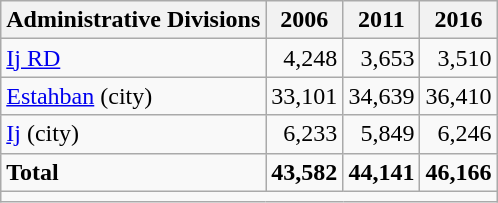<table class="wikitable">
<tr>
<th>Administrative Divisions</th>
<th>2006</th>
<th>2011</th>
<th>2016</th>
</tr>
<tr>
<td><a href='#'>Ij RD</a></td>
<td style="text-align: right;">4,248</td>
<td style="text-align: right;">3,653</td>
<td style="text-align: right;">3,510</td>
</tr>
<tr>
<td><a href='#'>Estahban</a> (city)</td>
<td style="text-align: right;">33,101</td>
<td style="text-align: right;">34,639</td>
<td style="text-align: right;">36,410</td>
</tr>
<tr>
<td><a href='#'>Ij</a> (city)</td>
<td style="text-align: right;">6,233</td>
<td style="text-align: right;">5,849</td>
<td style="text-align: right;">6,246</td>
</tr>
<tr>
<td><strong>Total</strong></td>
<td style="text-align: right;"><strong>43,582</strong></td>
<td style="text-align: right;"><strong>44,141</strong></td>
<td style="text-align: right;"><strong>46,166</strong></td>
</tr>
<tr>
<td colspan=4></td>
</tr>
</table>
